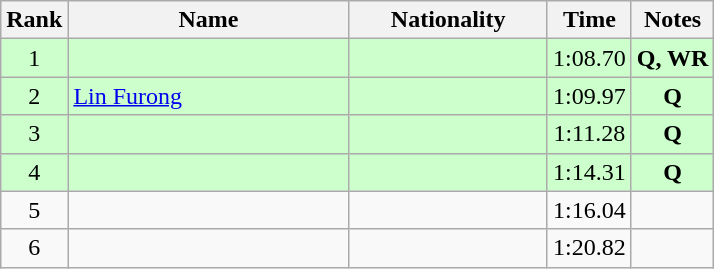<table class="wikitable sortable" style="text-align:center">
<tr>
<th>Rank</th>
<th style="width:180px">Name</th>
<th style="width:125px">Nationality</th>
<th>Time</th>
<th>Notes</th>
</tr>
<tr style="background:#cfc;">
<td>1</td>
<td style="text-align:left;"></td>
<td style="text-align:left;"></td>
<td>1:08.70</td>
<td><strong>Q, WR</strong></td>
</tr>
<tr style="background:#cfc;">
<td>2</td>
<td style="text-align:left;"><a href='#'>Lin Furong</a></td>
<td style="text-align:left;"></td>
<td>1:09.97</td>
<td><strong>Q</strong></td>
</tr>
<tr style="background:#cfc;">
<td>3</td>
<td style="text-align:left;"></td>
<td style="text-align:left;"></td>
<td>1:11.28</td>
<td><strong>Q</strong></td>
</tr>
<tr style="background:#cfc;">
<td>4</td>
<td style="text-align:left;"></td>
<td style="text-align:left;"></td>
<td>1:14.31</td>
<td><strong>Q</strong></td>
</tr>
<tr>
<td>5</td>
<td style="text-align:left;"></td>
<td style="text-align:left;"></td>
<td>1:16.04</td>
<td></td>
</tr>
<tr>
<td>6</td>
<td style="text-align:left;"></td>
<td style="text-align:left;"></td>
<td>1:20.82</td>
<td></td>
</tr>
</table>
